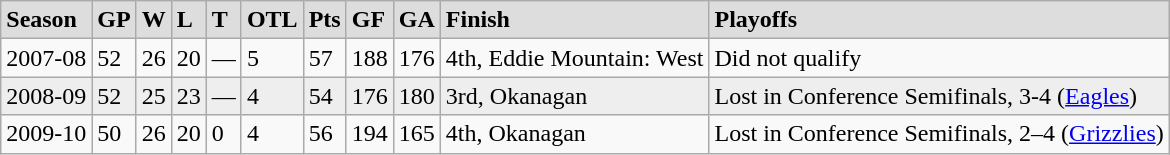<table class="wikitable">
<tr style="font-weight:bold; background:#ddd;"|>
<td>Season</td>
<td>GP</td>
<td>W</td>
<td>L</td>
<td>T</td>
<td>OTL</td>
<td>Pts</td>
<td>GF</td>
<td>GA</td>
<td>Finish</td>
<td>Playoffs</td>
</tr>
<tr>
<td>2007-08</td>
<td>52</td>
<td>26</td>
<td>20</td>
<td>—</td>
<td>5</td>
<td>57</td>
<td>188</td>
<td>176</td>
<td>4th, Eddie Mountain: West</td>
<td>Did not qualify</td>
</tr>
<tr style="background:#eee;">
<td>2008-09</td>
<td>52</td>
<td>25</td>
<td>23</td>
<td>—</td>
<td>4</td>
<td>54</td>
<td>176</td>
<td>180</td>
<td>3rd, Okanagan</td>
<td>Lost in Conference Semifinals, 3-4 (<a href='#'>Eagles</a>)</td>
</tr>
<tr>
<td>2009-10</td>
<td>50</td>
<td>26</td>
<td>20</td>
<td>0</td>
<td>4</td>
<td>56</td>
<td>194</td>
<td>165</td>
<td>4th, Okanagan</td>
<td>Lost in Conference Semifinals, 2–4 (<a href='#'>Grizzlies</a>)</td>
</tr>
</table>
